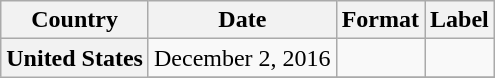<table class="wikitable plainrowheaders">
<tr>
<th scope="col">Country</th>
<th scope="col">Date</th>
<th scope="col">Format</th>
<th scope="col">Label</th>
</tr>
<tr>
<th scope="row" rowspan="2">United States</th>
<td>December 2, 2016</td>
<td></td>
<td rowspan="1"></td>
</tr>
<tr>
</tr>
</table>
